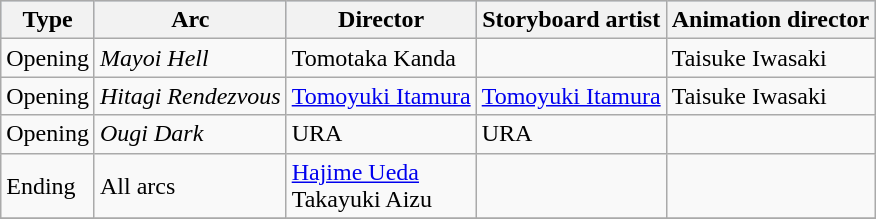<table class="wikitable">
<tr style="background:#b0c4de; text-align:center;">
<th>Type</th>
<th>Arc</th>
<th>Director</th>
<th>Storyboard artist</th>
<th>Animation director</th>
</tr>
<tr>
<td>Opening</td>
<td><em>Mayoi Hell</em></td>
<td>Tomotaka Kanda</td>
<td></td>
<td>Taisuke Iwasaki</td>
</tr>
<tr>
<td>Opening</td>
<td><em>Hitagi Rendezvous</em></td>
<td><a href='#'>Tomoyuki Itamura</a></td>
<td><a href='#'>Tomoyuki Itamura</a></td>
<td>Taisuke Iwasaki</td>
</tr>
<tr>
<td>Opening</td>
<td><em>Ougi Dark</em></td>
<td>URA</td>
<td>URA</td>
<td></td>
</tr>
<tr>
<td>Ending</td>
<td>All arcs</td>
<td><a href='#'>Hajime Ueda</a><br>Takayuki Aizu</td>
<td></td>
<td></td>
</tr>
<tr>
</tr>
</table>
